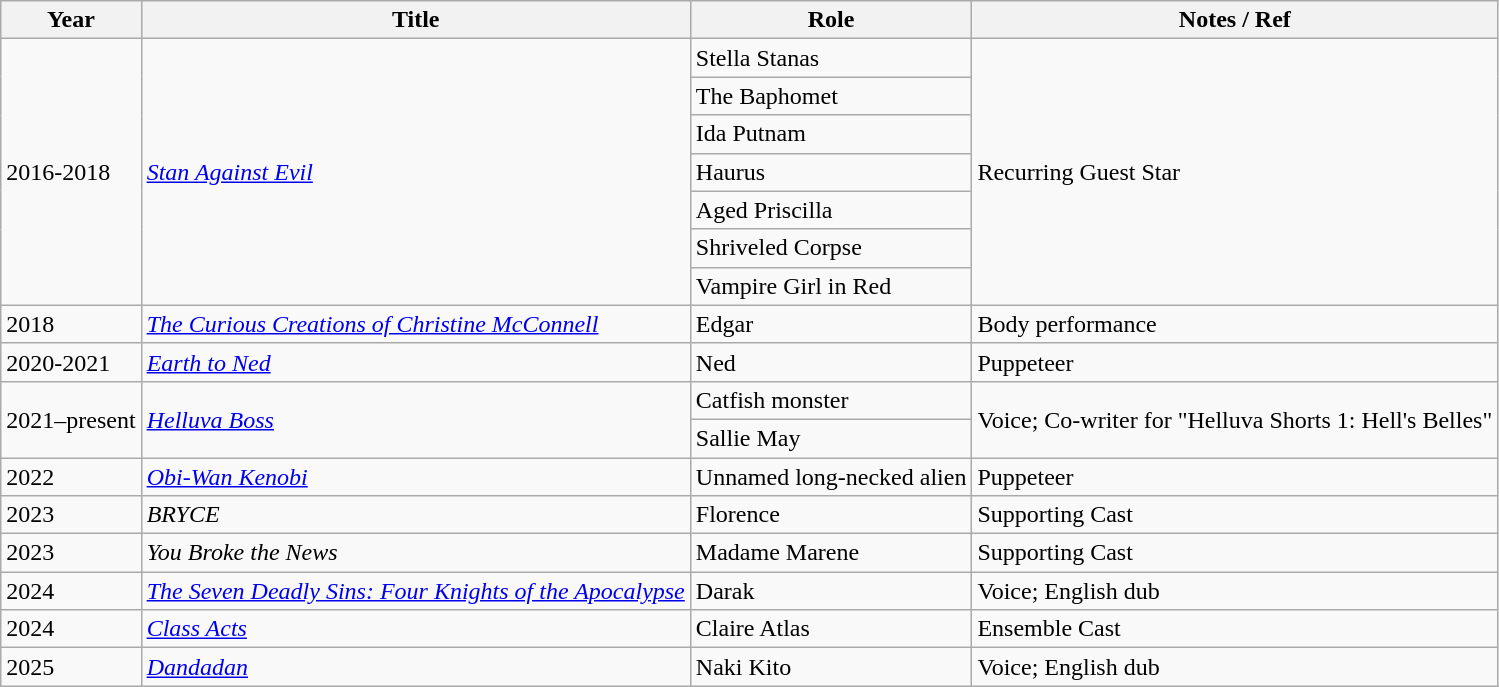<table class="wikitable sortable">
<tr>
<th>Year</th>
<th>Title</th>
<th>Role</th>
<th>Notes / Ref</th>
</tr>
<tr>
<td rowspan="7">2016-2018</td>
<td rowspan="7"><em><a href='#'>Stan Against Evil</a></em></td>
<td>Stella Stanas</td>
<td rowspan="7">Recurring Guest Star</td>
</tr>
<tr>
<td>The Baphomet</td>
</tr>
<tr>
<td>Ida Putnam</td>
</tr>
<tr>
<td>Haurus</td>
</tr>
<tr>
<td>Aged Priscilla</td>
</tr>
<tr>
<td>Shriveled Corpse</td>
</tr>
<tr>
<td>Vampire Girl in Red</td>
</tr>
<tr>
<td>2018</td>
<td><em><a href='#'>The Curious Creations of Christine McConnell</a></em></td>
<td>Edgar</td>
<td>Body performance</td>
</tr>
<tr>
<td>2020-2021</td>
<td><em><a href='#'>Earth to Ned</a></em></td>
<td>Ned</td>
<td>Puppeteer</td>
</tr>
<tr>
<td rowspan="2">2021–present</td>
<td rowspan="2"><em><a href='#'>Helluva Boss</a></em></td>
<td>Catfish monster</td>
<td rowspan="2">Voice; Co-writer for "Helluva Shorts 1: Hell's Belles" </td>
</tr>
<tr>
<td>Sallie May</td>
</tr>
<tr>
<td>2022</td>
<td><a href='#'><em>Obi-Wan Kenobi</em></a></td>
<td>Unnamed long-necked alien</td>
<td>Puppeteer</td>
</tr>
<tr>
<td>2023</td>
<td><em>BRYCE</em></td>
<td>Florence</td>
<td>Supporting Cast </td>
</tr>
<tr>
<td>2023</td>
<td><em>You Broke the News</em></td>
<td>Madame Marene</td>
<td>Supporting Cast</td>
</tr>
<tr>
<td>2024</td>
<td><a href='#'><em>The Seven Deadly Sins: Four Knights of the Apocalypse</em></a></td>
<td>Darak</td>
<td>Voice; English dub</td>
</tr>
<tr>
<td>2024</td>
<td><em><a href='#'>Class Acts</a></em></td>
<td>Claire Atlas</td>
<td>Ensemble Cast</td>
</tr>
<tr>
<td>2025</td>
<td><em><a href='#'>Dandadan</a></em></td>
<td>Naki Kito</td>
<td>Voice; English dub </td>
</tr>
</table>
